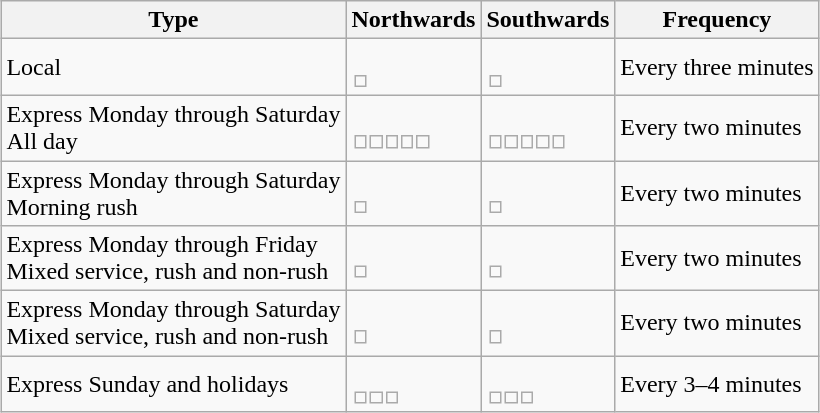<table class="wikitable" style="margin-left: auto; margin-right: auto; border: none;">
<tr>
<th>Type</th>
<th>Northwards</th>
<th>Southwards</th>
<th>Frequency</th>
</tr>
<tr>
<td>Local</td>
<td><br><table style="border:0px;">
<tr>
<td></td>
</tr>
</table>
</td>
<td><br><table style="border:0px;">
<tr>
<td></td>
</tr>
</table>
</td>
<td>Every three minutes</td>
</tr>
<tr>
<td>Express Monday through Saturday<br>All day</td>
<td><br><table style="border:0px;">
<tr>
<td></td>
<td></td>
<td></td>
<td></td>
<td></td>
</tr>
</table>
</td>
<td><br><table style="border:0px;">
<tr>
<td></td>
<td></td>
<td></td>
<td></td>
<td></td>
</tr>
</table>
</td>
<td>Every two minutes</td>
</tr>
<tr>
<td>Express Monday through Saturday<br>Morning rush</td>
<td><br><table style="border:0px;">
<tr>
<td></td>
</tr>
</table>
</td>
<td><br><table style="border:0px;">
<tr>
<td></td>
</tr>
</table>
</td>
<td>Every two minutes</td>
</tr>
<tr>
<td>Express Monday through Friday<br>Mixed service, rush and non-rush</td>
<td><br><table style="border:0px;">
<tr>
<td></td>
</tr>
</table>
</td>
<td><br><table style="border:0px;">
<tr>
<td></td>
</tr>
</table>
</td>
<td>Every two minutes</td>
</tr>
<tr>
<td>Express Monday through Saturday<br>Mixed service, rush and non-rush</td>
<td><br><table style="border:0px;">
<tr>
<td></td>
</tr>
</table>
</td>
<td><br><table style="border:0px;">
<tr>
<td></td>
</tr>
</table>
</td>
<td>Every two minutes</td>
</tr>
<tr>
<td>Express Sunday and holidays</td>
<td><br><table style="border:0px;">
<tr>
<td></td>
<td></td>
<td></td>
</tr>
</table>
</td>
<td><br><table style="border:0px;">
<tr>
<td></td>
<td></td>
<td></td>
</tr>
</table>
</td>
<td>Every 3–4 minutes</td>
</tr>
</table>
